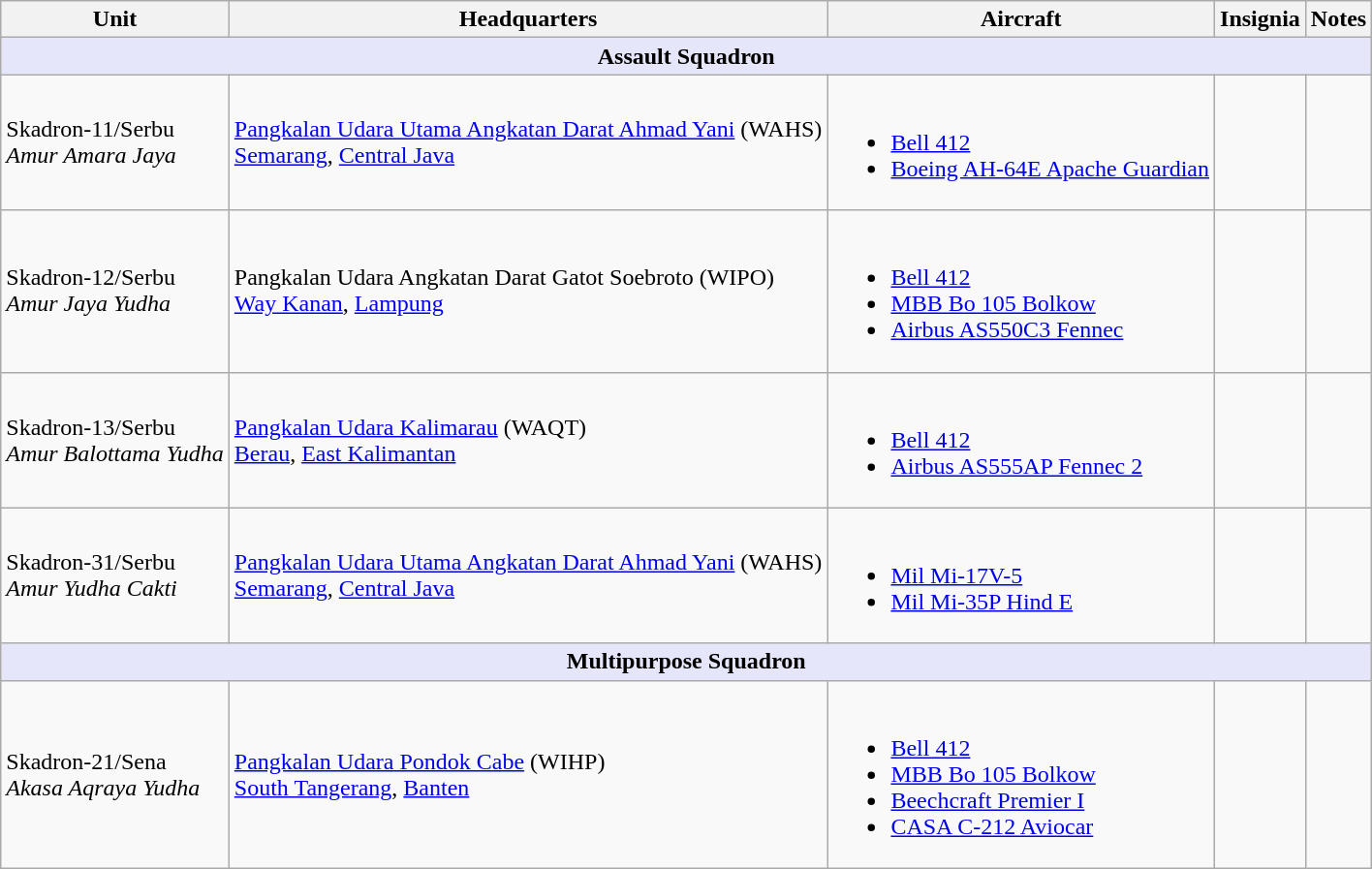<table class="wikitable">
<tr>
<th style="text-align: center;">Unit</th>
<th style="text-align: center;">Headquarters</th>
<th style="text-align: center;">Aircraft</th>
<th style="text-align: center;">Insignia</th>
<th style="text-align: center;">Notes</th>
</tr>
<tr>
<th colspan="5" style="align: center; background: lavender;"><strong>Assault Squadron</strong></th>
</tr>
<tr>
<td>Skadron-11/Serbu<br><em>Amur Amara Jaya</em></td>
<td><a href='#'>Pangkalan Udara Utama Angkatan Darat Ahmad Yani</a> (WAHS)<br><a href='#'>Semarang</a>, <a href='#'>Central Java</a></td>
<td align="left"><br><ul><li><a href='#'>Bell 412</a></li><li><a href='#'>Boeing AH-64E Apache Guardian</a></li></ul></td>
<td></td>
<td></td>
</tr>
<tr>
<td>Skadron-12/Serbu<br><em>Amur Jaya Yudha</em></td>
<td>Pangkalan Udara Angkatan Darat Gatot Soebroto (WIPO)<br><a href='#'>Way Kanan</a>, <a href='#'>Lampung</a></td>
<td align="left"><br><ul><li><a href='#'>Bell 412</a></li><li><a href='#'>MBB Bo 105 Bolkow</a></li><li><a href='#'>Airbus AS550C3 Fennec</a></li></ul></td>
<td></td>
<td></td>
</tr>
<tr>
<td>Skadron-13/Serbu<br><em>Amur Balottama Yudha</em></td>
<td><a href='#'>Pangkalan Udara Kalimarau</a> (WAQT)<br><a href='#'>Berau</a>, <a href='#'>East Kalimantan</a></td>
<td align="left"><br><ul><li><a href='#'>Bell 412</a></li><li><a href='#'>Airbus AS555AP Fennec 2</a></li></ul></td>
<td></td>
<td></td>
</tr>
<tr>
<td>Skadron-31/Serbu<br><em>Amur Yudha Cakti</em></td>
<td><a href='#'>Pangkalan Udara Utama Angkatan Darat Ahmad Yani</a> (WAHS)<br><a href='#'>Semarang</a>, <a href='#'>Central Java</a></td>
<td align="left"><br><ul><li><a href='#'>Mil Mi-17V-5</a></li><li><a href='#'>Mil Mi-35P Hind E</a></li></ul></td>
<td></td>
<td></td>
</tr>
<tr>
<th colspan="5" style="align: center; background: lavender;"><strong>Multipurpose Squadron</strong></th>
</tr>
<tr>
<td>Skadron-21/Sena<br><em>Akasa Aqraya Yudha</em></td>
<td><a href='#'>Pangkalan Udara Pondok Cabe</a> (WIHP)<br><a href='#'>South Tangerang</a>, <a href='#'>Banten</a></td>
<td align="left"><br><ul><li><a href='#'>Bell 412</a></li><li><a href='#'>MBB Bo 105 Bolkow</a></li><li><a href='#'>Beechcraft Premier I</a></li><li><a href='#'>CASA C-212 Aviocar</a></li></ul></td>
<td></td>
<td></td>
</tr>
</table>
